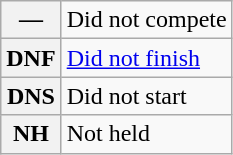<table class="wikitable">
<tr>
<th scope="row">—</th>
<td>Did not compete</td>
</tr>
<tr>
<th scope="row">DNF</th>
<td><a href='#'>Did not finish</a></td>
</tr>
<tr>
<th scope="row">DNS</th>
<td>Did not start</td>
</tr>
<tr>
<th scope="row">NH</th>
<td>Not held</td>
</tr>
</table>
